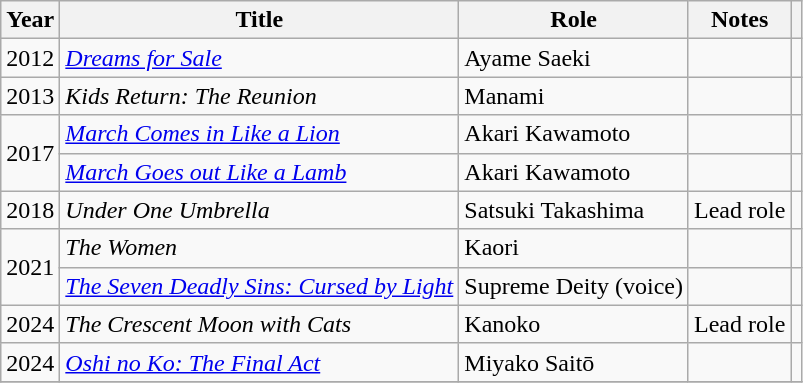<table class="wikitable">
<tr>
<th>Year</th>
<th>Title</th>
<th>Role</th>
<th>Notes</th>
<th></th>
</tr>
<tr>
<td>2012</td>
<td><em><a href='#'>Dreams for Sale</a></em></td>
<td>Ayame Saeki</td>
<td></td>
<td></td>
</tr>
<tr>
<td>2013</td>
<td><em>Kids Return: The Reunion</em></td>
<td>Manami</td>
<td></td>
<td></td>
</tr>
<tr>
<td rowspan=2>2017</td>
<td><em><a href='#'>March Comes in Like a Lion</a></em></td>
<td>Akari Kawamoto</td>
<td></td>
<td></td>
</tr>
<tr>
<td><em><a href='#'>March Goes out Like a Lamb</a></em></td>
<td>Akari Kawamoto</td>
<td></td>
<td></td>
</tr>
<tr>
<td>2018</td>
<td><em>Under One Umbrella</em></td>
<td>Satsuki Takashima</td>
<td>Lead role</td>
<td></td>
</tr>
<tr>
<td rowspan=2>2021</td>
<td><em>The Women</em></td>
<td>Kaori</td>
<td></td>
<td></td>
</tr>
<tr>
<td><em><a href='#'>The Seven Deadly Sins: Cursed by Light</a></em></td>
<td>Supreme Deity (voice)</td>
<td></td>
<td></td>
</tr>
<tr>
<td>2024</td>
<td><em>The Crescent Moon with Cats</em></td>
<td>Kanoko</td>
<td>Lead role</td>
<td></td>
</tr>
<tr>
<td>2024</td>
<td><em><a href='#'>Oshi no Ko: The Final Act</a></em></td>
<td>Miyako Saitō</td>
<td></td>
<td></td>
</tr>
<tr>
</tr>
</table>
